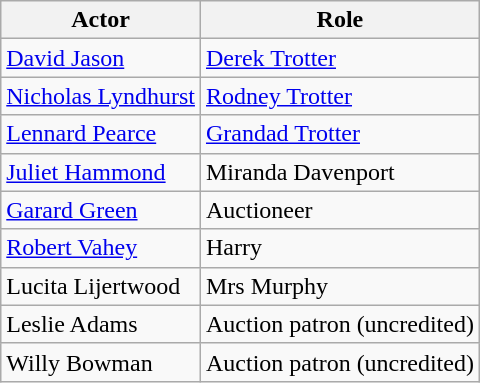<table class="wikitable">
<tr>
<th>Actor</th>
<th>Role</th>
</tr>
<tr>
<td><a href='#'>David Jason</a></td>
<td><a href='#'>Derek Trotter</a></td>
</tr>
<tr>
<td><a href='#'>Nicholas Lyndhurst</a></td>
<td><a href='#'>Rodney Trotter</a></td>
</tr>
<tr>
<td><a href='#'>Lennard Pearce</a></td>
<td><a href='#'>Grandad Trotter</a></td>
</tr>
<tr>
<td><a href='#'>Juliet Hammond</a></td>
<td>Miranda Davenport</td>
</tr>
<tr>
<td><a href='#'>Garard Green</a></td>
<td>Auctioneer</td>
</tr>
<tr>
<td><a href='#'>Robert Vahey</a></td>
<td>Harry</td>
</tr>
<tr>
<td>Lucita Lijertwood</td>
<td>Mrs Murphy</td>
</tr>
<tr>
<td>Leslie Adams</td>
<td>Auction patron (uncredited)</td>
</tr>
<tr>
<td>Willy Bowman</td>
<td>Auction patron (uncredited)</td>
</tr>
</table>
